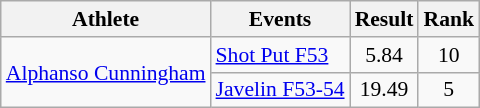<table class=wikitable style="font-size:90%">
<tr align=center>
<th>Athlete</th>
<th>Events</th>
<th>Result</th>
<th>Rank</th>
</tr>
<tr align=center>
<td align=left rowspan=2><a href='#'>Alphanso Cunningham</a></td>
<td align=left><a href='#'>Shot Put F53</a></td>
<td>5.84</td>
<td>10</td>
</tr>
<tr align=center>
<td align=left><a href='#'>Javelin F53-54</a></td>
<td>19.49</td>
<td>5</td>
</tr>
</table>
